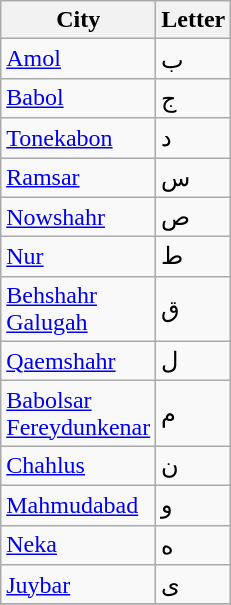<table class="wikitable">
<tr>
<th>City</th>
<th>Letter</th>
</tr>
<tr>
<td><a href='#'>Amol</a></td>
<td>ب</td>
</tr>
<tr>
<td><a href='#'>Babol</a></td>
<td>ج</td>
</tr>
<tr>
<td><a href='#'>Tonekabon</a></td>
<td>د</td>
</tr>
<tr>
<td><a href='#'>Ramsar</a></td>
<td>س</td>
</tr>
<tr>
<td><a href='#'>Nowshahr</a></td>
<td>ص</td>
</tr>
<tr>
<td><a href='#'>Nur</a></td>
<td>ط</td>
</tr>
<tr>
<td><a href='#'>Behshahr</a><br><a href='#'>Galugah</a></td>
<td>ق</td>
</tr>
<tr>
<td><a href='#'>Qaemshahr</a></td>
<td>ل</td>
</tr>
<tr>
<td><a href='#'>Babolsar</a><br><a href='#'>Fereydunkenar</a></td>
<td>م</td>
</tr>
<tr>
<td><a href='#'>Chahlus</a></td>
<td>ن</td>
</tr>
<tr>
<td><a href='#'>Mahmudabad</a></td>
<td>و</td>
</tr>
<tr>
<td><a href='#'>Neka</a></td>
<td>ه</td>
</tr>
<tr>
<td><a href='#'>Juybar</a></td>
<td>ى</td>
</tr>
<tr>
</tr>
</table>
